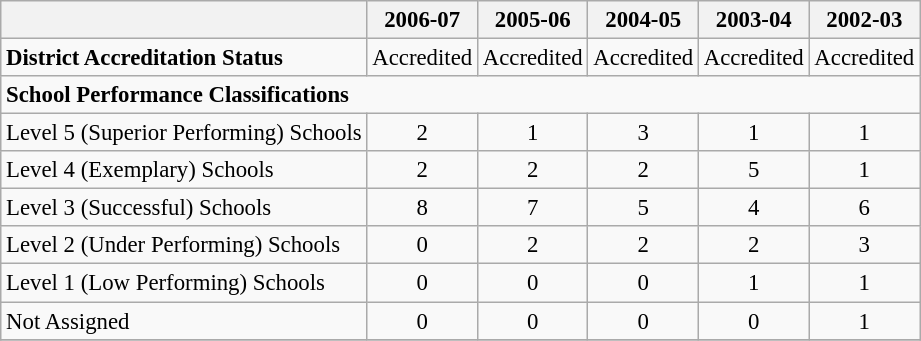<table class="wikitable" style="font-size: 95%;">
<tr>
<th></th>
<th>2006-07</th>
<th>2005-06</th>
<th>2004-05</th>
<th>2003-04</th>
<th>2002-03</th>
</tr>
<tr>
<td align="left"><strong>District Accreditation Status</strong></td>
<td align="center">Accredited</td>
<td align="center">Accredited</td>
<td align="center">Accredited</td>
<td align="center">Accredited</td>
<td align="center">Accredited</td>
</tr>
<tr>
<td align="left" colspan="6"><strong>School Performance Classifications</strong></td>
</tr>
<tr>
<td align="left">Level 5 (Superior Performing) Schools</td>
<td align="center">2</td>
<td align="center">1</td>
<td align="center">3</td>
<td align="center">1</td>
<td align="center">1</td>
</tr>
<tr>
<td align="left">Level 4 (Exemplary) Schools</td>
<td align="center">2</td>
<td align="center">2</td>
<td align="center">2</td>
<td align="center">5</td>
<td align="center">1</td>
</tr>
<tr>
<td align="left">Level 3 (Successful) Schools</td>
<td align="center">8</td>
<td align="center">7</td>
<td align="center">5</td>
<td align="center">4</td>
<td align="center">6</td>
</tr>
<tr>
<td align="left">Level 2 (Under Performing) Schools</td>
<td align="center">0</td>
<td align="center">2</td>
<td align="center">2</td>
<td align="center">2</td>
<td align="center">3</td>
</tr>
<tr>
<td align="left">Level 1 (Low Performing) Schools</td>
<td align="center">0</td>
<td align="center">0</td>
<td align="center">0</td>
<td align="center">1</td>
<td align="center">1</td>
</tr>
<tr>
<td align="left">Not Assigned</td>
<td align="center">0</td>
<td align="center">0</td>
<td align="center">0</td>
<td align="center">0</td>
<td align="center">1</td>
</tr>
<tr>
</tr>
</table>
